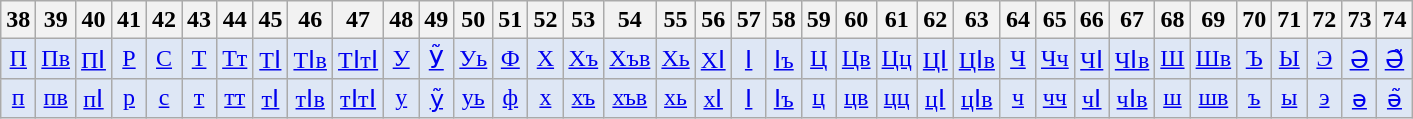<table class="wikitable">
<tr>
<th>38</th>
<th>39</th>
<th>40</th>
<th>41</th>
<th>42</th>
<th>43</th>
<th>44</th>
<th>45</th>
<th>46</th>
<th>47</th>
<th>48</th>
<th>49</th>
<th>50</th>
<th>51</th>
<th>52</th>
<th>53</th>
<th>54</th>
<th>55</th>
<th>56</th>
<th>57</th>
<th>58</th>
<th>59</th>
<th>60</th>
<th>61</th>
<th>62</th>
<th>63</th>
<th>64</th>
<th>65</th>
<th>66</th>
<th>67</th>
<th>68</th>
<th>69</th>
<th>70</th>
<th>71</th>
<th>72</th>
<th>73</th>
<th>74</th>
</tr>
<tr bgcolor="#DEE7F5" valign=top align="center">
<td><a href='#'>П</a></td>
<td><a href='#'>Пв</a></td>
<td><a href='#'>ПӀ</a></td>
<td><a href='#'>Р</a></td>
<td><a href='#'>С</a></td>
<td><a href='#'>Т</a></td>
<td><a href='#'>Тт</a></td>
<td><a href='#'>ТӀ</a></td>
<td><a href='#'>ТӀв</a></td>
<td><a href='#'>ТӀтӀ</a></td>
<td><a href='#'>У</a></td>
<td><a href='#'>У̃</a></td>
<td><a href='#'>Уь</a></td>
<td><a href='#'>Ф</a></td>
<td><a href='#'>Х</a></td>
<td><a href='#'>Хъ</a></td>
<td><a href='#'>Хъв</a></td>
<td><a href='#'>Хь</a></td>
<td><a href='#'>ХӀ</a></td>
<td><a href='#'>Ӏ</a></td>
<td><a href='#'>Ӏъ</a></td>
<td><a href='#'>Ц</a></td>
<td><a href='#'>Цв</a></td>
<td><a href='#'>Цц</a></td>
<td><a href='#'>ЦӀ</a></td>
<td><a href='#'>ЦӀв</a></td>
<td><a href='#'>Ч</a></td>
<td><a href='#'>Чч</a></td>
<td><a href='#'>ЧӀ</a></td>
<td><a href='#'>ЧӀв</a></td>
<td><a href='#'>Ш</a></td>
<td><a href='#'>Шв</a></td>
<td><a href='#'>Ъ</a></td>
<td><a href='#'>Ы</a></td>
<td><a href='#'>Э</a></td>
<td><a href='#'>Ә</a></td>
<td><a href='#'>Ә̃</a></td>
</tr>
<tr bgcolor="#DEE7F5" valign=top align="center">
<td><a href='#'>п</a></td>
<td><a href='#'>пв</a></td>
<td><a href='#'>пӀ</a></td>
<td><a href='#'>р</a></td>
<td><a href='#'>с</a></td>
<td><a href='#'>т</a></td>
<td><a href='#'>тт</a></td>
<td><a href='#'>тӀ</a></td>
<td><a href='#'>тӀв</a></td>
<td><a href='#'>тӀтӀ</a></td>
<td><a href='#'>у</a></td>
<td><a href='#'>у̃</a></td>
<td><a href='#'>уь</a></td>
<td><a href='#'>ф</a></td>
<td><a href='#'>х</a></td>
<td><a href='#'>хъ</a></td>
<td><a href='#'>хъв</a></td>
<td><a href='#'>хь</a></td>
<td><a href='#'>хӀ</a></td>
<td><a href='#'>Ӏ</a></td>
<td><a href='#'>Ӏъ</a></td>
<td><a href='#'>ц</a></td>
<td><a href='#'>цв</a></td>
<td><a href='#'>цц</a></td>
<td><a href='#'>цӀ</a></td>
<td><a href='#'>цӀв</a></td>
<td><a href='#'>ч</a></td>
<td><a href='#'>чч</a></td>
<td><a href='#'>чӀ</a></td>
<td><a href='#'>чӀв</a></td>
<td><a href='#'>ш</a></td>
<td><a href='#'>шв</a></td>
<td><a href='#'>ъ</a></td>
<td><a href='#'>ы</a></td>
<td><a href='#'>э</a></td>
<td><a href='#'>ә</a></td>
<td><a href='#'>ә̃</a></td>
</tr>
</table>
